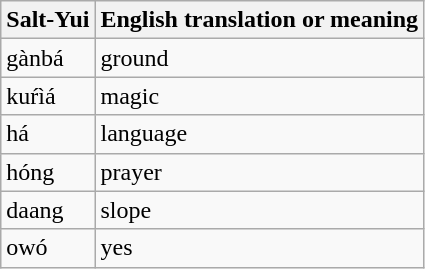<table class="wikitable">
<tr>
<th>Salt-Yui</th>
<th>English translation or meaning</th>
</tr>
<tr>
<td>gànbá</td>
<td>ground</td>
</tr>
<tr>
<td>kuŕìá</td>
<td>magic</td>
</tr>
<tr>
<td>há</td>
<td>language</td>
</tr>
<tr>
<td>hóng</td>
<td>prayer</td>
</tr>
<tr>
<td>daang</td>
<td>slope</td>
</tr>
<tr>
<td>owó</td>
<td>yes</td>
</tr>
</table>
